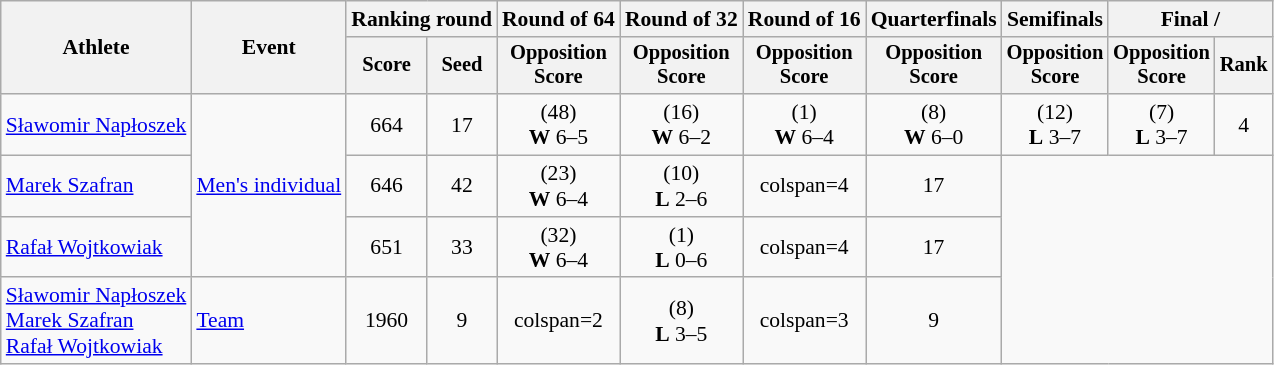<table class="wikitable" style="font-size:90%">
<tr>
<th rowspan="2">Athlete</th>
<th rowspan="2">Event</th>
<th colspan="2">Ranking round</th>
<th>Round of 64</th>
<th>Round of 32</th>
<th>Round of 16</th>
<th>Quarterfinals</th>
<th>Semifinals</th>
<th colspan="2">Final / </th>
</tr>
<tr style="font-size:95%">
<th>Score</th>
<th>Seed</th>
<th>Opposition<br>Score</th>
<th>Opposition<br>Score</th>
<th>Opposition<br>Score</th>
<th>Opposition<br>Score</th>
<th>Opposition<br>Score</th>
<th>Opposition<br>Score</th>
<th>Rank</th>
</tr>
<tr align=center>
<td align=left><a href='#'>Sławomir Napłoszek</a></td>
<td align=left rowspan=3><a href='#'>Men's individual</a></td>
<td>664</td>
<td>17</td>
<td> (48) <br> <strong>W</strong> 6–5</td>
<td> (16) <br>  <strong>W</strong> 6–2</td>
<td> (1) <br>  <strong>W</strong> 6–4</td>
<td> (8) <br>  <strong>W</strong> 6–0</td>
<td> (12) <br>  <strong>L</strong> 3–7</td>
<td> (7) <br> <strong>L</strong> 3–7</td>
<td>4</td>
</tr>
<tr align=center>
<td align=left><a href='#'>Marek Szafran</a></td>
<td>646</td>
<td>42</td>
<td> (23) <br><strong>W</strong> 6–4</td>
<td> (10) <br><strong>L</strong> 2–6</td>
<td>colspan=4 </td>
<td>17</td>
</tr>
<tr align=center>
<td align=left><a href='#'>Rafał Wojtkowiak</a></td>
<td>651</td>
<td>33</td>
<td> (32) <br> <strong>W</strong> 6–4</td>
<td> (1) <br> <strong>L</strong> 0–6</td>
<td>colspan=4 </td>
<td>17</td>
</tr>
<tr align=center>
<td align=left><a href='#'>Sławomir Napłoszek</a><br><a href='#'>Marek Szafran</a><br><a href='#'>Rafał Wojtkowiak</a></td>
<td align=left><a href='#'>Team</a></td>
<td>1960</td>
<td>9</td>
<td>colspan=2 </td>
<td> (8)<br><strong>L</strong> 3–5</td>
<td>colspan=3 </td>
<td>9</td>
</tr>
</table>
